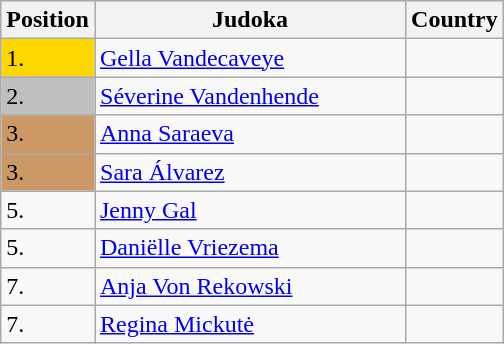<table class=wikitable>
<tr>
<th width=10>Position</th>
<th width=200>Judoka</th>
<th width=10>Country</th>
</tr>
<tr>
<td bgcolor=gold>1.</td>
<td><a href='#'>Gella Vandecaveye</a></td>
<td></td>
</tr>
<tr>
<td bgcolor="silver">2.</td>
<td><a href='#'>Séverine Vandenhende</a></td>
<td></td>
</tr>
<tr>
<td bgcolor="CC9966">3.</td>
<td><a href='#'>Anna Saraeva</a></td>
<td></td>
</tr>
<tr>
<td bgcolor="CC9966">3.</td>
<td><a href='#'>Sara Álvarez</a></td>
<td></td>
</tr>
<tr>
<td>5.</td>
<td><a href='#'>Jenny Gal</a></td>
<td></td>
</tr>
<tr>
<td>5.</td>
<td><a href='#'>Daniëlle Vriezema</a></td>
<td></td>
</tr>
<tr>
<td>7.</td>
<td><a href='#'>Anja Von Rekowski</a></td>
<td></td>
</tr>
<tr>
<td>7.</td>
<td><a href='#'>Regina Mickutė</a></td>
<td></td>
</tr>
</table>
